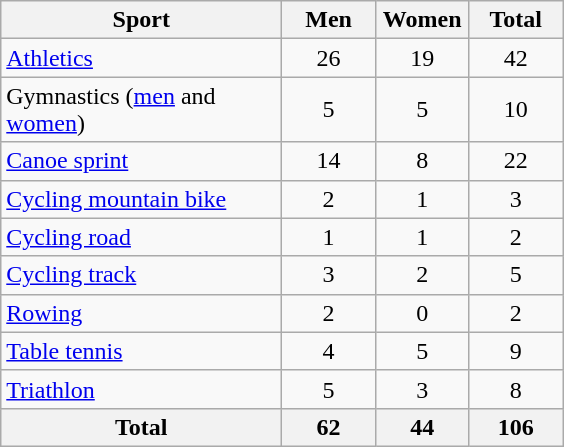<table class="wikitable sortable" style="text-align:center;">
<tr>
<th width=180>Sport</th>
<th width=55>Men</th>
<th width=55>Women</th>
<th width=55>Total</th>
</tr>
<tr>
<td align=left><a href='#'>Athletics</a></td>
<td>26</td>
<td>19</td>
<td>42</td>
</tr>
<tr>
<td align=left>Gymnastics (<a href='#'>men</a> and <a href='#'>women</a>)</td>
<td>5</td>
<td>5</td>
<td>10</td>
</tr>
<tr>
<td align=left><a href='#'>Canoe sprint</a></td>
<td>14</td>
<td>8</td>
<td>22</td>
</tr>
<tr>
<td align=left><a href='#'>Cycling mountain bike</a></td>
<td>2</td>
<td>1</td>
<td>3</td>
</tr>
<tr>
<td align=left><a href='#'>Cycling road</a></td>
<td>1</td>
<td>1</td>
<td>2</td>
</tr>
<tr>
<td align=left><a href='#'>Cycling track</a></td>
<td>3</td>
<td>2</td>
<td>5</td>
</tr>
<tr>
<td align=left><a href='#'>Rowing</a></td>
<td>2</td>
<td>0</td>
<td>2</td>
</tr>
<tr>
<td align=left><a href='#'>Table tennis</a></td>
<td>4</td>
<td>5</td>
<td>9</td>
</tr>
<tr>
<td align=left><a href='#'>Triathlon</a></td>
<td>5</td>
<td>3</td>
<td>8</td>
</tr>
<tr>
<th align=left>Total</th>
<th>62</th>
<th>44</th>
<th>106</th>
</tr>
</table>
